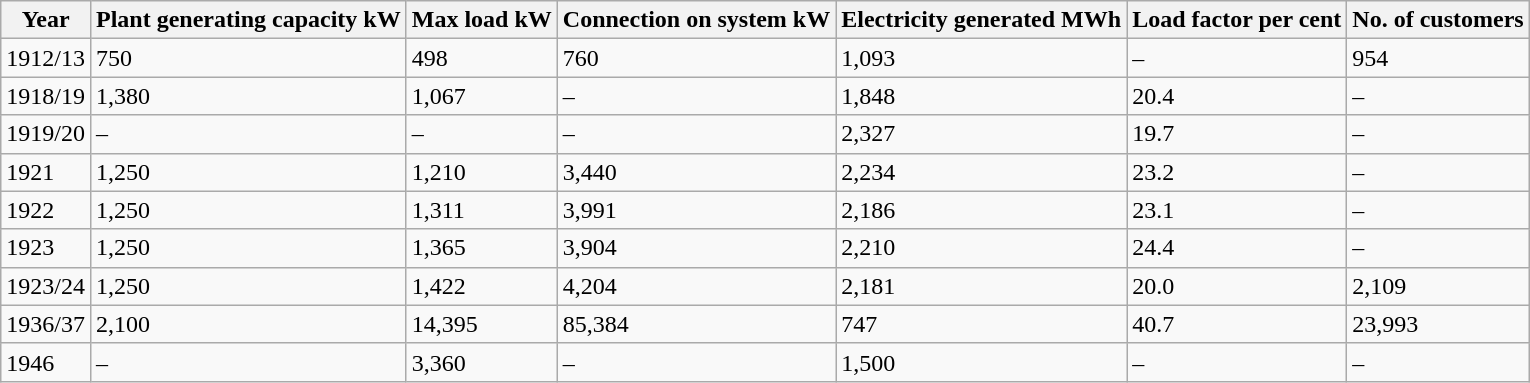<table class="wikitable">
<tr>
<th>Year</th>
<th>Plant generating capacity kW</th>
<th>Max load kW</th>
<th>Connection on system kW</th>
<th>Electricity generated MWh</th>
<th>Load factor per cent</th>
<th>No. of customers</th>
</tr>
<tr>
<td>1912/13</td>
<td>750</td>
<td>498</td>
<td>760</td>
<td>1,093</td>
<td>–</td>
<td>954</td>
</tr>
<tr>
<td>1918/19</td>
<td>1,380</td>
<td>1,067</td>
<td>–</td>
<td>1,848</td>
<td>20.4</td>
<td>–</td>
</tr>
<tr>
<td>1919/20</td>
<td>–</td>
<td>–</td>
<td>–</td>
<td>2,327</td>
<td>19.7</td>
<td>–</td>
</tr>
<tr>
<td>1921</td>
<td>1,250</td>
<td>1,210</td>
<td>3,440</td>
<td>2,234</td>
<td>23.2</td>
<td>–</td>
</tr>
<tr>
<td>1922</td>
<td>1,250</td>
<td>1,311</td>
<td>3,991</td>
<td>2,186</td>
<td>23.1</td>
<td>–</td>
</tr>
<tr>
<td>1923</td>
<td>1,250</td>
<td>1,365</td>
<td>3,904</td>
<td>2,210</td>
<td>24.4</td>
<td>–</td>
</tr>
<tr>
<td>1923/24</td>
<td>1,250</td>
<td>1,422</td>
<td>4,204</td>
<td>2,181</td>
<td>20.0</td>
<td>2,109</td>
</tr>
<tr>
<td>1936/37</td>
<td>2,100</td>
<td>14,395</td>
<td>85,384</td>
<td>747</td>
<td>40.7</td>
<td>23,993</td>
</tr>
<tr>
<td>1946</td>
<td>–</td>
<td>3,360</td>
<td>–</td>
<td>1,500</td>
<td>–</td>
<td>–</td>
</tr>
</table>
